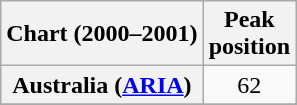<table class="wikitable sortable plainrowheaders" style="text-align:center">
<tr>
<th>Chart (2000–2001)</th>
<th>Peak<br>position</th>
</tr>
<tr>
<th scope="row">Australia (<a href='#'>ARIA</a>)</th>
<td>62</td>
</tr>
<tr>
</tr>
<tr>
</tr>
<tr>
</tr>
<tr>
</tr>
<tr>
</tr>
<tr>
</tr>
<tr>
</tr>
<tr>
</tr>
<tr>
</tr>
<tr>
</tr>
</table>
